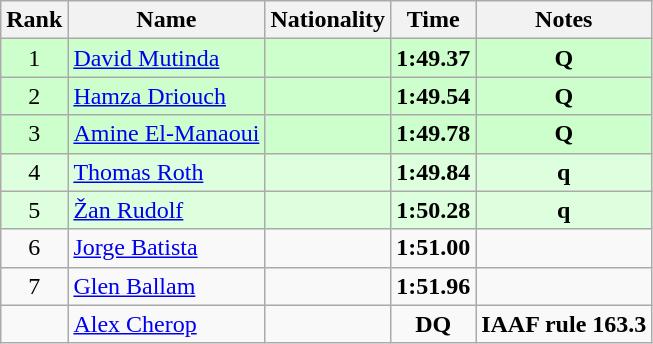<table class="wikitable sortable" style="text-align:center">
<tr>
<th>Rank</th>
<th>Name</th>
<th>Nationality</th>
<th>Time</th>
<th>Notes</th>
</tr>
<tr bgcolor=ccffcc>
<td>1</td>
<td align=left><a href='#'>David Mutinda</a></td>
<td align=left></td>
<td><strong>1:49.37</strong></td>
<td><strong>Q</strong></td>
</tr>
<tr bgcolor=ccffcc>
<td>2</td>
<td align=left><a href='#'>Hamza Driouch</a></td>
<td align=left></td>
<td><strong>1:49.54</strong></td>
<td><strong>Q</strong></td>
</tr>
<tr bgcolor=ccffcc>
<td>3</td>
<td align=left><a href='#'>Amine El-Manaoui</a></td>
<td align=left></td>
<td><strong>1:49.78</strong></td>
<td><strong>Q</strong></td>
</tr>
<tr bgcolor=ddffdd>
<td>4</td>
<td align=left><a href='#'>Thomas Roth</a></td>
<td align=left></td>
<td><strong>1:49.84</strong></td>
<td><strong>q</strong></td>
</tr>
<tr bgcolor=ddffdd>
<td>5</td>
<td align=left><a href='#'>Žan Rudolf</a></td>
<td align=left></td>
<td><strong>1:50.28</strong></td>
<td><strong>q</strong></td>
</tr>
<tr>
<td>6</td>
<td align=left><a href='#'>Jorge Batista</a></td>
<td align=left></td>
<td><strong>1:51.00</strong></td>
<td></td>
</tr>
<tr>
<td>7</td>
<td align=left><a href='#'>Glen Ballam</a></td>
<td align=left></td>
<td><strong>1:51.96</strong></td>
<td></td>
</tr>
<tr>
<td></td>
<td align=left><a href='#'>Alex Cherop</a></td>
<td align=left></td>
<td><strong>DQ</strong></td>
<td><strong>IAAF rule 163.3</strong></td>
</tr>
</table>
